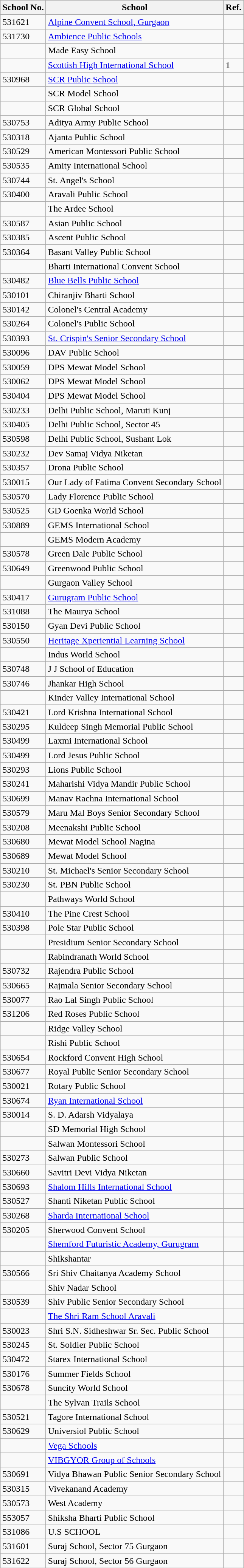<table class="wikitable sortable col1center col3center">
<tr>
<th>School No.</th>
<th>School</th>
<th class="unsortable">Ref.</th>
</tr>
<tr>
<td>531621</td>
<td><a href='#'>Alpine Convent School, Gurgaon</a></td>
<td></td>
</tr>
<tr>
<td>531730</td>
<td><a href='#'>Ambience Public Schools</a></td>
<td></td>
</tr>
<tr>
<td></td>
<td>Made Easy School</td>
<td></td>
</tr>
<tr>
<td></td>
<td><a href='#'>Scottish High International School</a></td>
<td>1</td>
</tr>
<tr>
<td>530968</td>
<td><a href='#'>SCR Public School</a></td>
<td></td>
</tr>
<tr>
<td></td>
<td>SCR Model School</td>
<td></td>
</tr>
<tr>
<td></td>
<td>SCR Global School</td>
<td></td>
</tr>
<tr>
<td>530753</td>
<td>Aditya Army Public School</td>
<td></td>
</tr>
<tr>
<td>530318</td>
<td>Ajanta Public School</td>
<td></td>
</tr>
<tr>
<td>530529</td>
<td>American Montessori Public School</td>
<td></td>
</tr>
<tr>
<td>530535</td>
<td>Amity International School</td>
<td></td>
</tr>
<tr>
<td>530744</td>
<td data-sort-vaue="Angel's School, St">St. Angel's School</td>
<td></td>
</tr>
<tr>
<td>530400</td>
<td>Aravali Public School</td>
<td></td>
</tr>
<tr>
<td></td>
<td data-sort-value="Ardee School, The">The Ardee School</td>
<td></td>
</tr>
<tr>
<td>530587</td>
<td>Asian Public School</td>
<td></td>
</tr>
<tr>
<td>530385</td>
<td>Ascent Public School</td>
<td></td>
</tr>
<tr>
<td>530364</td>
<td>Basant Valley Public School</td>
<td></td>
</tr>
<tr>
<td></td>
<td>Bharti International Convent School</td>
<td></td>
</tr>
<tr>
<td>530482</td>
<td><a href='#'>Blue Bells Public School</a></td>
<td></td>
</tr>
<tr>
<td>530101</td>
<td>Chiranjiv Bharti School</td>
<td></td>
</tr>
<tr>
<td>530142</td>
<td>Colonel's Central Academy</td>
<td></td>
</tr>
<tr>
<td>530264</td>
<td>Colonel's Public School</td>
<td></td>
</tr>
<tr>
<td>530393</td>
<td data-sort-value="Crispin's Senior Secondary School, St"><a href='#'>St. Crispin's Senior Secondary School</a></td>
<td></td>
</tr>
<tr>
<td>530096</td>
<td>DAV Public School</td>
<td></td>
</tr>
<tr>
<td>530059</td>
<td data-sort-value="DPS Mewat Model School Firozpur">DPS Mewat Model School</td>
<td></td>
</tr>
<tr>
<td>530062</td>
<td data-sort-value="DPS Mewat Model School Nuh">DPS Mewat Model School</td>
<td></td>
</tr>
<tr>
<td>530404</td>
<td data-sort-value="DPS Mewat Model School Taorurural">DPS Mewat Model School</td>
<td></td>
</tr>
<tr>
<td>530233</td>
<td data-sort-value="DPS Maruti Kunj">Delhi Public School, Maruti Kunj</td>
<td></td>
</tr>
<tr>
<td>530405</td>
<td data-sort-value="DPS Site I">Delhi Public School, Sector 45</td>
<td></td>
</tr>
<tr>
<td>530598</td>
<td data-sort-value="DPS Sushant Lok">Delhi Public School, Sushant Lok</td>
<td></td>
</tr>
<tr>
<td>530232</td>
<td>Dev Samaj Vidya Niketan</td>
<td></td>
</tr>
<tr>
<td>530357</td>
<td>Drona Public School</td>
<td></td>
</tr>
<tr>
<td>530015</td>
<td data-sort-value="Fatima Convent Secondary School, Our Lady Of">Our Lady of Fatima Convent Secondary School</td>
<td></td>
</tr>
<tr>
<td>530570</td>
<td data-sort-value="Florence Public School, Lady">Lady Florence Public School</td>
<td></td>
</tr>
<tr>
<td>530525</td>
<td>GD Goenka World School</td>
<td></td>
</tr>
<tr>
<td>530889</td>
<td>GEMS International School</td>
<td></td>
</tr>
<tr>
<td></td>
<td>GEMS Modern Academy</td>
<td></td>
</tr>
<tr>
<td>530578</td>
<td>Green Dale Public School</td>
<td></td>
</tr>
<tr>
<td>530649</td>
<td>Greenwood Public School</td>
<td></td>
</tr>
<tr>
<td></td>
<td>Gurgaon Valley School</td>
<td></td>
</tr>
<tr>
<td>530417</td>
<td><a href='#'>Gurugram Public School</a></td>
<td></td>
</tr>
<tr>
<td>531088</td>
<td>The Maurya School</td>
<td></td>
</tr>
<tr>
<td>530150</td>
<td>Gyan Devi Public School</td>
<td></td>
</tr>
<tr>
<td>530550</td>
<td data-sort-value="Heritage School, The"><a href='#'>Heritage Xperiential Learning School</a></td>
<td></td>
</tr>
<tr>
<td></td>
<td>Indus World School</td>
<td></td>
</tr>
<tr>
<td>530748</td>
<td>J J School of Education</td>
<td></td>
</tr>
<tr>
<td>530746</td>
<td>Jhankar High School</td>
<td></td>
</tr>
<tr>
<td></td>
<td>Kinder Valley International School</td>
<td></td>
</tr>
<tr>
<td>530421</td>
<td data-sort-value="Krishna International School, Lord">Lord Krishna International School</td>
<td></td>
</tr>
<tr>
<td>530295</td>
<td>Kuldeep Singh Memorial Public School</td>
<td></td>
</tr>
<tr>
<td>530499</td>
<td>Laxmi International School</td>
<td></td>
</tr>
<tr>
<td>530499</td>
<td>Lord Jesus Public School</td>
<td></td>
</tr>
<tr>
<td>530293</td>
<td>Lions Public School</td>
<td></td>
</tr>
<tr>
<td>530241</td>
<td>Maharishi Vidya Mandir Public School</td>
<td></td>
</tr>
<tr>
<td>530699</td>
<td>Manav Rachna International School</td>
<td></td>
</tr>
<tr>
<td>530579</td>
<td>Maru Mal Boys Senior Secondary School</td>
<td></td>
</tr>
<tr>
<td>530208</td>
<td>Meenakshi Public School</td>
<td></td>
</tr>
<tr>
<td>530680</td>
<td>Mewat Model School Nagina</td>
<td></td>
</tr>
<tr>
<td>530689</td>
<td>Mewat Model School</td>
<td></td>
</tr>
<tr>
<td>530210</td>
<td data-sort-value="Michael School, St">St. Michael's Senior Secondary School</td>
<td></td>
</tr>
<tr>
<td>530230</td>
<td data-sort-value="PBN Public School, St">St. PBN Public School</td>
<td></td>
</tr>
<tr>
<td></td>
<td>Pathways World School</td>
<td></td>
</tr>
<tr>
<td>530410</td>
<td data-sort-value="Pine Crest School, The">The Pine Crest School</td>
<td></td>
</tr>
<tr>
<td>530398</td>
<td>Pole Star Public School</td>
<td></td>
</tr>
<tr>
<td></td>
<td>Presidium Senior Secondary School</td>
<td></td>
</tr>
<tr>
<td></td>
<td>Rabindranath World School</td>
<td></td>
</tr>
<tr>
<td>530732</td>
<td>Rajendra Public School</td>
<td></td>
</tr>
<tr>
<td>530665</td>
<td>Rajmala Senior Secondary School</td>
<td></td>
</tr>
<tr>
<td>530077</td>
<td>Rao Lal Singh Public School</td>
<td></td>
</tr>
<tr>
<td>531206</td>
<td>Red Roses Public School</td>
<td></td>
</tr>
<tr>
<td></td>
<td>Ridge Valley School</td>
<td></td>
</tr>
<tr>
<td></td>
<td>Rishi Public School</td>
<td></td>
</tr>
<tr>
<td>530654</td>
<td>Rockford Convent High School</td>
<td></td>
</tr>
<tr>
<td>530677</td>
<td>Royal Public Senior Secondary School</td>
<td></td>
</tr>
<tr>
<td>530021</td>
<td>Rotary Public School</td>
<td></td>
</tr>
<tr>
<td>530674</td>
<td><a href='#'>Ryan International School</a></td>
<td><br></td>
</tr>
<tr>
<td>530014</td>
<td>S. D. Adarsh Vidyalaya</td>
<td></td>
</tr>
<tr>
<td></td>
<td>SD Memorial High School</td>
<td></td>
</tr>
<tr>
<td></td>
<td>Salwan Montessori School</td>
<td></td>
</tr>
<tr>
<td>530273</td>
<td>Salwan Public School</td>
<td></td>
</tr>
<tr>
<td>530660</td>
<td>Savitri Devi Vidya Niketan</td>
<td></td>
</tr>
<tr>
<td>530693</td>
<td><a href='#'>Shalom Hills International School</a></td>
<td></td>
</tr>
<tr>
<td>530527</td>
<td>Shanti Niketan Public School</td>
<td></td>
</tr>
<tr>
<td>530268</td>
<td><a href='#'>Sharda International School</a></td>
<td></td>
</tr>
<tr>
<td>530205</td>
<td>Sherwood Convent School</td>
<td></td>
</tr>
<tr>
<td></td>
<td><a href='#'>Shemford Futuristic Academy, Gurugram</a></td>
<td></td>
</tr>
<tr>
<td></td>
<td>Shikshantar</td>
<td></td>
</tr>
<tr>
<td>530566</td>
<td>Sri Shiv Chaitanya Academy School</td>
<td></td>
</tr>
<tr>
<td></td>
<td>Shiv Nadar School</td>
<td></td>
</tr>
<tr>
<td>530539</td>
<td>Shiv Public Senior Secondary School</td>
<td></td>
</tr>
<tr>
<td></td>
<td data-sort-value="Shri Ram School Arvali, The"><a href='#'>The Shri Ram School Aravali</a></td>
<td></td>
</tr>
<tr>
<td>530023</td>
<td data-sort-value="Shri SN Sidheshwar Senior Secondary Public School">Shri S.N. Sidheshwar Sr. Sec. Public School</td>
<td></td>
</tr>
<tr>
<td>530245</td>
<td data-sort-value="Soldier Public School, St">St. Soldier Public School</td>
<td></td>
</tr>
<tr>
<td>530472</td>
<td>Starex International School</td>
<td></td>
</tr>
<tr>
<td>530176</td>
<td>Summer Fields School</td>
<td></td>
</tr>
<tr>
<td>530678</td>
<td>Suncity World School</td>
<td></td>
</tr>
<tr>
<td></td>
<td data-sort-value="Sylvan Trails School, The">The Sylvan Trails School</td>
<td></td>
</tr>
<tr>
<td>530521</td>
<td>Tagore International School</td>
<td></td>
</tr>
<tr>
<td>530629</td>
<td>Universiol Public School</td>
<td></td>
</tr>
<tr>
<td></td>
<td><a href='#'>Vega Schools</a></td>
<td></td>
</tr>
<tr>
<td></td>
<td><a href='#'>VIBGYOR Group of Schools</a></td>
<td></td>
</tr>
<tr>
<td>530691</td>
<td>Vidya Bhawan Public Senior Secondary School</td>
<td></td>
</tr>
<tr>
<td>530315</td>
<td>Vivekanand Academy</td>
<td></td>
</tr>
<tr>
<td>530573</td>
<td>West Academy</td>
<td></td>
</tr>
<tr>
<td>553057</td>
<td>Shiksha Bharti Public School</td>
<td></td>
</tr>
<tr>
<td>531086</td>
<td>U.S SCHOOL</td>
<td></td>
</tr>
<tr>
<td>531601</td>
<td>Suraj School, Sector 75 Gurgaon</td>
<td></td>
</tr>
<tr>
<td>531622</td>
<td>Suraj School, Sector 56 Gurgaon</td>
<td></td>
</tr>
</table>
